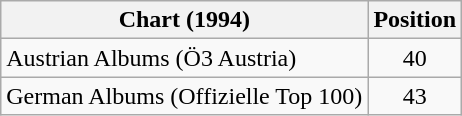<table class="wikitable sortable plainrowheaders">
<tr>
<th scope="col">Chart (1994)</th>
<th scope="col">Position</th>
</tr>
<tr>
<td>Austrian Albums (Ö3 Austria)</td>
<td align="center">40</td>
</tr>
<tr>
<td>German Albums (Offizielle Top 100)</td>
<td align="center">43</td>
</tr>
</table>
